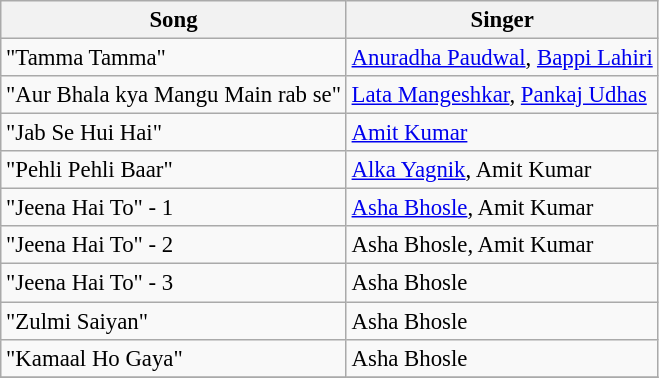<table class="wikitable" style="font-size:95%">
<tr>
<th>Song</th>
<th>Singer</th>
</tr>
<tr>
<td>"Tamma Tamma"</td>
<td><a href='#'>Anuradha Paudwal</a>, <a href='#'>Bappi Lahiri</a></td>
</tr>
<tr>
<td>"Aur Bhala kya Mangu Main rab se"</td>
<td><a href='#'>Lata Mangeshkar</a>, <a href='#'>Pankaj Udhas</a></td>
</tr>
<tr>
<td>"Jab Se Hui Hai"</td>
<td><a href='#'>Amit Kumar</a></td>
</tr>
<tr>
<td>"Pehli Pehli Baar"</td>
<td><a href='#'>Alka Yagnik</a>, Amit Kumar</td>
</tr>
<tr>
<td>"Jeena Hai To" - 1</td>
<td><a href='#'>Asha Bhosle</a>, Amit Kumar</td>
</tr>
<tr>
<td>"Jeena Hai To" - 2</td>
<td>Asha Bhosle, Amit Kumar</td>
</tr>
<tr>
<td>"Jeena Hai To" - 3</td>
<td>Asha Bhosle</td>
</tr>
<tr>
<td>"Zulmi Saiyan"</td>
<td>Asha Bhosle</td>
</tr>
<tr>
<td>"Kamaal Ho Gaya"</td>
<td>Asha Bhosle</td>
</tr>
<tr>
</tr>
</table>
